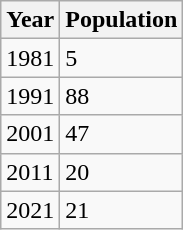<table class=wikitable>
<tr>
<th>Year</th>
<th>Population</th>
</tr>
<tr>
<td>1981</td>
<td>5</td>
</tr>
<tr>
<td>1991</td>
<td>88</td>
</tr>
<tr>
<td>2001</td>
<td>47</td>
</tr>
<tr>
<td>2011</td>
<td>20</td>
</tr>
<tr>
<td>2021</td>
<td>21</td>
</tr>
</table>
